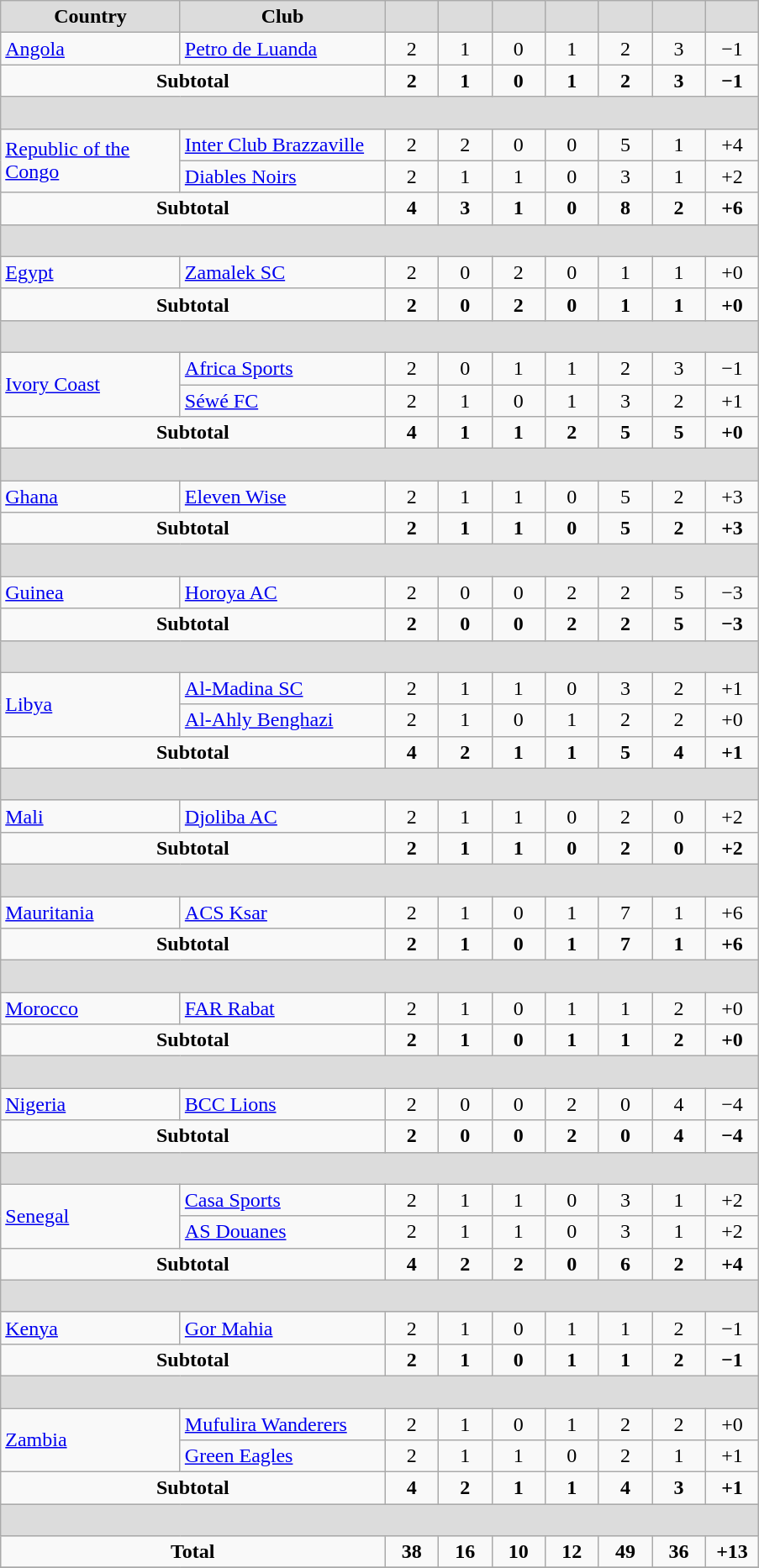<table class="wikitable" style="text-align: center;">
<tr>
<th width="135" style="background:#DCDCDC">Country</th>
<th width="155" style="background:#DCDCDC">Club</th>
<th width="35" style="background:#DCDCDC"></th>
<th width="35" style="background:#DCDCDC"></th>
<th width="35" style="background:#DCDCDC"></th>
<th width="35" style="background:#DCDCDC"></th>
<th width="35" style="background:#DCDCDC"></th>
<th width="35" style="background:#DCDCDC"></th>
<th width="35" style="background:#DCDCDC"></th>
</tr>
<tr>
<td align=left> <a href='#'>Angola</a></td>
<td align=left><a href='#'>Petro de Luanda</a></td>
<td>2</td>
<td>1</td>
<td>0</td>
<td>1</td>
<td>2</td>
<td>3</td>
<td>−1</td>
</tr>
<tr>
<td colspan=2 align-"center"><strong>Subtotal</strong></td>
<td><strong>2</strong></td>
<td><strong>1</strong></td>
<td><strong>0</strong></td>
<td><strong>1</strong></td>
<td><strong>2</strong></td>
<td><strong>3</strong></td>
<td><strong>−1</strong></td>
</tr>
<tr>
<th colspan=9 height="18" style="background:#DCDCDC"></th>
</tr>
<tr>
<td rowspan=2 align=left> <a href='#'>Republic of the Congo</a></td>
<td align=left><a href='#'>Inter Club Brazzaville</a></td>
<td>2</td>
<td>2</td>
<td>0</td>
<td>0</td>
<td>5</td>
<td>1</td>
<td>+4</td>
</tr>
<tr>
<td align=left><a href='#'>Diables Noirs</a></td>
<td>2</td>
<td>1</td>
<td>1</td>
<td>0</td>
<td>3</td>
<td>1</td>
<td>+2</td>
</tr>
<tr>
<td colspan=2 align-"center"><strong>Subtotal</strong></td>
<td><strong>4</strong></td>
<td><strong>3</strong></td>
<td><strong>1</strong></td>
<td><strong>0</strong></td>
<td><strong>8</strong></td>
<td><strong>2</strong></td>
<td><strong>+6</strong></td>
</tr>
<tr>
<th colspan=9 height="18" style="background:#DCDCDC"></th>
</tr>
<tr>
<td align=left> <a href='#'>Egypt</a></td>
<td align=left><a href='#'>Zamalek SC</a></td>
<td>2</td>
<td>0</td>
<td>2</td>
<td>0</td>
<td>1</td>
<td>1</td>
<td>+0</td>
</tr>
<tr>
<td colspan=2 align-"center"><strong>Subtotal</strong></td>
<td><strong>2</strong></td>
<td><strong>0</strong></td>
<td><strong>2</strong></td>
<td><strong>0</strong></td>
<td><strong>1</strong></td>
<td><strong>1</strong></td>
<td><strong>+0</strong></td>
</tr>
<tr>
<th colspan=9 height="18" style="background:#DCDCDC"></th>
</tr>
<tr>
<td rowspan=2 align=left> <a href='#'>Ivory Coast</a></td>
<td align=left><a href='#'>Africa Sports</a></td>
<td>2</td>
<td>0</td>
<td>1</td>
<td>1</td>
<td>2</td>
<td>3</td>
<td>−1</td>
</tr>
<tr>
<td align=left><a href='#'>Séwé FC</a></td>
<td>2</td>
<td>1</td>
<td>0</td>
<td>1</td>
<td>3</td>
<td>2</td>
<td>+1</td>
</tr>
<tr>
<td colspan=2 align-"center"><strong>Subtotal</strong></td>
<td><strong>4</strong></td>
<td><strong>1</strong></td>
<td><strong>1</strong></td>
<td><strong>2</strong></td>
<td><strong>5</strong></td>
<td><strong>5</strong></td>
<td><strong>+0</strong></td>
</tr>
<tr>
<th colspan=9 height="18" style="background:#DCDCDC"></th>
</tr>
<tr>
<td align=left> <a href='#'>Ghana</a></td>
<td align=left><a href='#'>Eleven Wise</a></td>
<td>2</td>
<td>1</td>
<td>1</td>
<td>0</td>
<td>5</td>
<td>2</td>
<td>+3</td>
</tr>
<tr>
<td colspan=2 align-"center"><strong>Subtotal</strong></td>
<td><strong>2</strong></td>
<td><strong>1</strong></td>
<td><strong>1</strong></td>
<td><strong>0</strong></td>
<td><strong>5</strong></td>
<td><strong>2</strong></td>
<td><strong>+3</strong></td>
</tr>
<tr>
<th colspan=9 height="18" style="background:#DCDCDC"></th>
</tr>
<tr>
<td align=left> <a href='#'>Guinea</a></td>
<td align=left><a href='#'>Horoya AC</a></td>
<td>2</td>
<td>0</td>
<td>0</td>
<td>2</td>
<td>2</td>
<td>5</td>
<td>−3</td>
</tr>
<tr>
<td colspan=2 align-"center"><strong>Subtotal</strong></td>
<td><strong>2</strong></td>
<td><strong>0</strong></td>
<td><strong>0</strong></td>
<td><strong>2</strong></td>
<td><strong>2</strong></td>
<td><strong>5</strong></td>
<td><strong>−3</strong></td>
</tr>
<tr>
<th colspan=9 height="18" style="background:#DCDCDC"></th>
</tr>
<tr>
<td rowspan=2 align=left> <a href='#'>Libya</a></td>
<td align=left><a href='#'>Al-Madina SC</a></td>
<td>2</td>
<td>1</td>
<td>1</td>
<td>0</td>
<td>3</td>
<td>2</td>
<td>+1</td>
</tr>
<tr>
<td align=left><a href='#'>Al-Ahly Benghazi</a></td>
<td>2</td>
<td>1</td>
<td>0</td>
<td>1</td>
<td>2</td>
<td>2</td>
<td>+0</td>
</tr>
<tr>
<td colspan=2 align-"center"><strong>Subtotal</strong></td>
<td><strong>4</strong></td>
<td><strong>2</strong></td>
<td><strong>1</strong></td>
<td><strong>1</strong></td>
<td><strong>5</strong></td>
<td><strong>4</strong></td>
<td><strong>+1</strong></td>
</tr>
<tr>
<th colspan=9 height="18" style="background:#DCDCDC"></th>
</tr>
<tr>
<td align=left> <a href='#'>Mali</a></td>
<td align=left><a href='#'>Djoliba AC</a></td>
<td>2</td>
<td>1</td>
<td>1</td>
<td>0</td>
<td>2</td>
<td>0</td>
<td>+2</td>
</tr>
<tr>
<td colspan=2 align-"center"><strong>Subtotal</strong></td>
<td><strong>2</strong></td>
<td><strong>1</strong></td>
<td><strong>1</strong></td>
<td><strong>0</strong></td>
<td><strong>2</strong></td>
<td><strong>0</strong></td>
<td><strong>+2</strong></td>
</tr>
<tr>
<th colspan=9 height="18" style="background:#DCDCDC"></th>
</tr>
<tr>
<td align=left> <a href='#'>Mauritania</a></td>
<td align=left><a href='#'>ACS Ksar</a></td>
<td>2</td>
<td>1</td>
<td>0</td>
<td>1</td>
<td>7</td>
<td>1</td>
<td>+6</td>
</tr>
<tr>
<td colspan=2 align-"center"><strong>Subtotal</strong></td>
<td><strong>2</strong></td>
<td><strong>1</strong></td>
<td><strong>0</strong></td>
<td><strong>1</strong></td>
<td><strong>7</strong></td>
<td><strong>1</strong></td>
<td><strong>+6</strong></td>
</tr>
<tr>
<th colspan=9 height="18" style="background:#DCDCDC"></th>
</tr>
<tr>
<td align=left> <a href='#'>Morocco</a></td>
<td align=left><a href='#'>FAR Rabat</a></td>
<td>2</td>
<td>1</td>
<td>0</td>
<td>1</td>
<td>1</td>
<td>2</td>
<td>+0</td>
</tr>
<tr>
<td colspan=2 align-"center"><strong>Subtotal</strong></td>
<td><strong>2</strong></td>
<td><strong>1</strong></td>
<td><strong>0</strong></td>
<td><strong>1</strong></td>
<td><strong>1</strong></td>
<td><strong>2</strong></td>
<td><strong>+0</strong></td>
</tr>
<tr>
<th colspan=9 height="18" style="background:#DCDCDC"></th>
</tr>
<tr>
<td align=left> <a href='#'>Nigeria</a></td>
<td align=left><a href='#'>BCC Lions</a></td>
<td>2</td>
<td>0</td>
<td>0</td>
<td>2</td>
<td>0</td>
<td>4</td>
<td>−4</td>
</tr>
<tr>
<td colspan=2 align-"center"><strong>Subtotal</strong></td>
<td><strong>2</strong></td>
<td><strong>0</strong></td>
<td><strong>0</strong></td>
<td><strong>2</strong></td>
<td><strong>0</strong></td>
<td><strong>4</strong></td>
<td><strong>−4</strong></td>
</tr>
<tr>
<th colspan=9 height="18" style="background:#DCDCDC"></th>
</tr>
<tr>
<td rowspan=2 align=left> <a href='#'>Senegal</a></td>
<td align=left><a href='#'>Casa Sports</a></td>
<td>2</td>
<td>1</td>
<td>1</td>
<td>0</td>
<td>3</td>
<td>1</td>
<td>+2</td>
</tr>
<tr>
<td align=left><a href='#'>AS Douanes</a></td>
<td>2</td>
<td>1</td>
<td>1</td>
<td>0</td>
<td>3</td>
<td>1</td>
<td>+2</td>
</tr>
<tr>
<td colspan=2 align-"center"><strong>Subtotal</strong></td>
<td><strong>4</strong></td>
<td><strong>2</strong></td>
<td><strong>2</strong></td>
<td><strong>0</strong></td>
<td><strong>6</strong></td>
<td><strong>2</strong></td>
<td><strong>+4</strong></td>
</tr>
<tr>
<th colspan=9 height="18" style="background:#DCDCDC"></th>
</tr>
<tr>
<td align=left> <a href='#'>Kenya</a></td>
<td align=left><a href='#'>Gor Mahia</a></td>
<td>2</td>
<td>1</td>
<td>0</td>
<td>1</td>
<td>1</td>
<td>2</td>
<td>−1</td>
</tr>
<tr>
<td colspan=2 align-"center"><strong>Subtotal</strong></td>
<td><strong>2</strong></td>
<td><strong>1</strong></td>
<td><strong>0</strong></td>
<td><strong>1</strong></td>
<td><strong>1</strong></td>
<td><strong>2</strong></td>
<td><strong>−1</strong></td>
</tr>
<tr>
<th colspan=9 height="18" style="background:#DCDCDC"></th>
</tr>
<tr>
<td rowspan=2 align=left> <a href='#'>Zambia</a></td>
<td align=left><a href='#'>Mufulira Wanderers</a></td>
<td>2</td>
<td>1</td>
<td>0</td>
<td>1</td>
<td>2</td>
<td>2</td>
<td>+0</td>
</tr>
<tr>
<td align=left><a href='#'>Green Eagles</a></td>
<td>2</td>
<td>1</td>
<td>1</td>
<td>0</td>
<td>2</td>
<td>1</td>
<td>+1</td>
</tr>
<tr>
<td colspan=2 align-"center"><strong>Subtotal</strong></td>
<td><strong>4</strong></td>
<td><strong>2</strong></td>
<td><strong>1</strong></td>
<td><strong>1</strong></td>
<td><strong>4</strong></td>
<td><strong>3</strong></td>
<td><strong>+1</strong></td>
</tr>
<tr>
<th colspan=9 height="18" style="background:#DCDCDC"></th>
</tr>
<tr>
<td colspan=2 align-"center"><strong>Total</strong></td>
<td><strong>38</strong></td>
<td><strong>16</strong></td>
<td><strong>10</strong></td>
<td><strong>12</strong></td>
<td><strong>49</strong></td>
<td><strong>36</strong></td>
<td><strong>+13</strong></td>
</tr>
<tr>
</tr>
</table>
